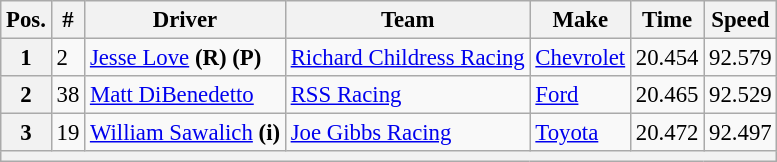<table class="wikitable" style="font-size:95%">
<tr>
<th>Pos.</th>
<th>#</th>
<th>Driver</th>
<th>Team</th>
<th>Make</th>
<th>Time</th>
<th>Speed</th>
</tr>
<tr>
<th>1</th>
<td>2</td>
<td><a href='#'>Jesse Love</a> <strong>(R)</strong> <strong>(P)</strong></td>
<td><a href='#'>Richard Childress Racing</a></td>
<td><a href='#'>Chevrolet</a></td>
<td>20.454</td>
<td>92.579</td>
</tr>
<tr>
<th>2</th>
<td>38</td>
<td><a href='#'>Matt DiBenedetto</a></td>
<td><a href='#'>RSS Racing</a></td>
<td><a href='#'>Ford</a></td>
<td>20.465</td>
<td>92.529</td>
</tr>
<tr>
<th>3</th>
<td>19</td>
<td><a href='#'>William Sawalich</a> <strong>(i)</strong></td>
<td><a href='#'>Joe Gibbs Racing</a></td>
<td><a href='#'>Toyota</a></td>
<td>20.472</td>
<td>92.497</td>
</tr>
<tr>
<th colspan="7"></th>
</tr>
</table>
